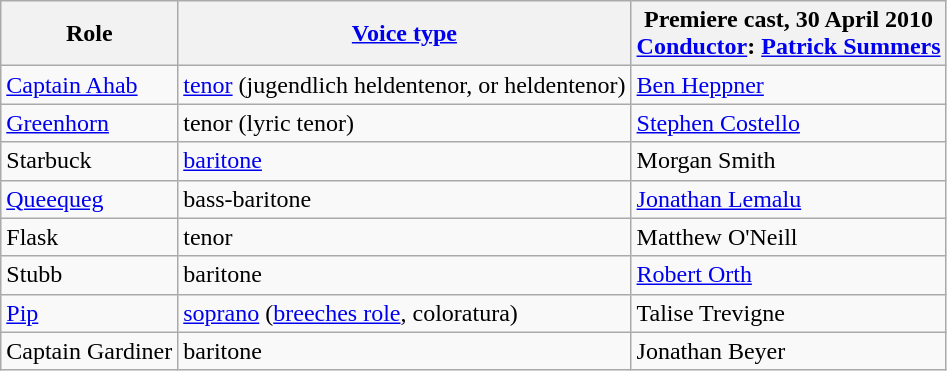<table class="wikitable">
<tr>
<th>Role</th>
<th><a href='#'>Voice type</a></th>
<th>Premiere cast, 30 April 2010<br><a href='#'>Conductor</a>: <a href='#'>Patrick Summers</a></th>
</tr>
<tr>
<td><a href='#'>Captain Ahab</a></td>
<td><a href='#'>tenor</a> (jugendlich heldentenor, or heldentenor)</td>
<td><a href='#'>Ben Heppner</a></td>
</tr>
<tr>
<td><a href='#'>Greenhorn</a></td>
<td>tenor (lyric tenor)</td>
<td><a href='#'>Stephen Costello</a></td>
</tr>
<tr>
<td>Starbuck</td>
<td><a href='#'>baritone</a></td>
<td>Morgan Smith</td>
</tr>
<tr>
<td><a href='#'>Queequeg</a></td>
<td>bass-baritone</td>
<td><a href='#'>Jonathan Lemalu</a></td>
</tr>
<tr>
<td>Flask</td>
<td>tenor</td>
<td>Matthew O'Neill</td>
</tr>
<tr>
<td>Stubb</td>
<td>baritone</td>
<td><a href='#'>Robert Orth</a></td>
</tr>
<tr>
<td><a href='#'>Pip</a></td>
<td><a href='#'>soprano</a> (<a href='#'>breeches role</a>, coloratura)</td>
<td>Talise Trevigne</td>
</tr>
<tr>
<td>Captain Gardiner</td>
<td>baritone</td>
<td>Jonathan Beyer</td>
</tr>
</table>
